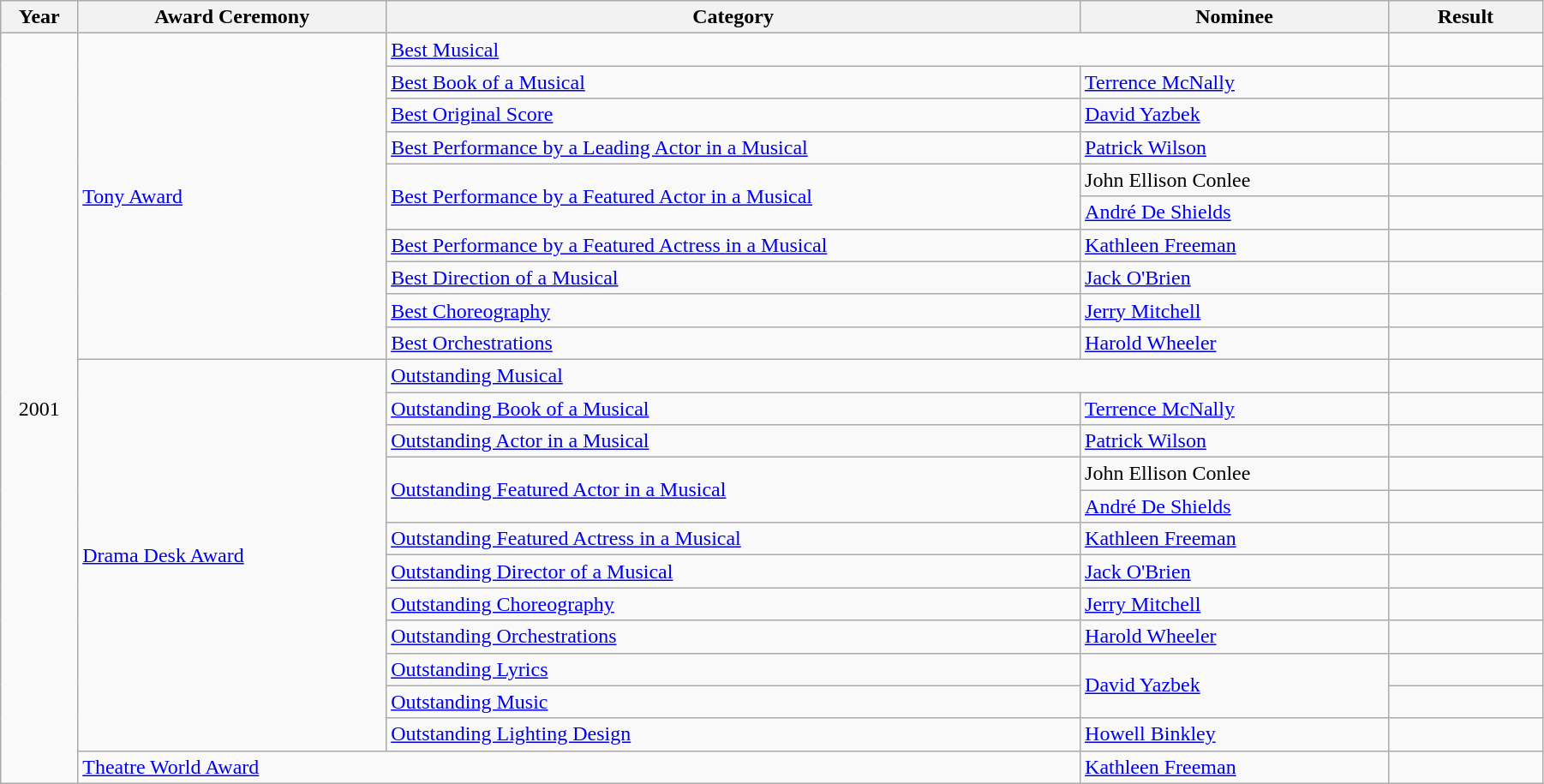<table class="wikitable" width="95%">
<tr>
<th width="5%">Year</th>
<th width="20%">Award Ceremony</th>
<th width="45%">Category</th>
<th width="20%">Nominee</th>
<th width="10%">Result</th>
</tr>
<tr>
<td rowspan="23" align="center">2001</td>
<td rowspan="10"><a href='#'>Tony Award</a></td>
<td colspan="2"><a href='#'>Best Musical</a></td>
<td></td>
</tr>
<tr>
<td><a href='#'>Best Book of a Musical</a></td>
<td><a href='#'>Terrence McNally</a></td>
<td></td>
</tr>
<tr>
<td><a href='#'>Best Original Score</a></td>
<td><a href='#'>David Yazbek</a></td>
<td></td>
</tr>
<tr>
<td><a href='#'>Best Performance by a Leading Actor in a Musical</a></td>
<td><a href='#'>Patrick Wilson</a></td>
<td></td>
</tr>
<tr>
<td rowspan="2"><a href='#'>Best Performance by a Featured Actor in a Musical</a></td>
<td>John Ellison Conlee</td>
<td></td>
</tr>
<tr>
<td><a href='#'>André De Shields</a></td>
<td></td>
</tr>
<tr>
<td><a href='#'>Best Performance by a Featured Actress in a Musical</a></td>
<td><a href='#'>Kathleen Freeman</a></td>
<td></td>
</tr>
<tr>
<td><a href='#'>Best Direction of a Musical</a></td>
<td><a href='#'>Jack O'Brien</a></td>
<td></td>
</tr>
<tr>
<td><a href='#'>Best Choreography</a></td>
<td><a href='#'>Jerry Mitchell</a></td>
<td></td>
</tr>
<tr>
<td><a href='#'>Best Orchestrations</a></td>
<td><a href='#'>Harold Wheeler</a></td>
<td></td>
</tr>
<tr>
<td rowspan="12"><a href='#'>Drama Desk Award</a></td>
<td colspan="2"><a href='#'>Outstanding Musical</a></td>
<td></td>
</tr>
<tr>
<td><a href='#'>Outstanding Book of a Musical</a></td>
<td><a href='#'>Terrence McNally</a></td>
<td></td>
</tr>
<tr>
<td><a href='#'>Outstanding Actor in a Musical</a></td>
<td><a href='#'>Patrick Wilson</a></td>
<td></td>
</tr>
<tr>
<td rowspan="2"><a href='#'>Outstanding Featured Actor in a Musical</a></td>
<td>John Ellison Conlee</td>
<td></td>
</tr>
<tr>
<td><a href='#'>André De Shields</a></td>
<td></td>
</tr>
<tr>
<td><a href='#'>Outstanding Featured Actress in a Musical</a></td>
<td><a href='#'>Kathleen Freeman</a></td>
<td></td>
</tr>
<tr>
<td><a href='#'>Outstanding Director of a Musical</a></td>
<td><a href='#'>Jack O'Brien</a></td>
<td></td>
</tr>
<tr>
<td><a href='#'>Outstanding Choreography</a></td>
<td><a href='#'>Jerry Mitchell</a></td>
<td></td>
</tr>
<tr>
<td><a href='#'>Outstanding Orchestrations</a></td>
<td><a href='#'>Harold Wheeler</a></td>
<td></td>
</tr>
<tr>
<td><a href='#'>Outstanding Lyrics</a></td>
<td rowspan="2"><a href='#'>David Yazbek</a></td>
<td></td>
</tr>
<tr>
<td><a href='#'>Outstanding Music</a></td>
<td></td>
</tr>
<tr>
<td><a href='#'>Outstanding Lighting Design</a></td>
<td><a href='#'>Howell Binkley</a></td>
<td></td>
</tr>
<tr>
<td colspan="2"><a href='#'>Theatre World Award</a></td>
<td><a href='#'>Kathleen Freeman</a></td>
<td></td>
</tr>
</table>
